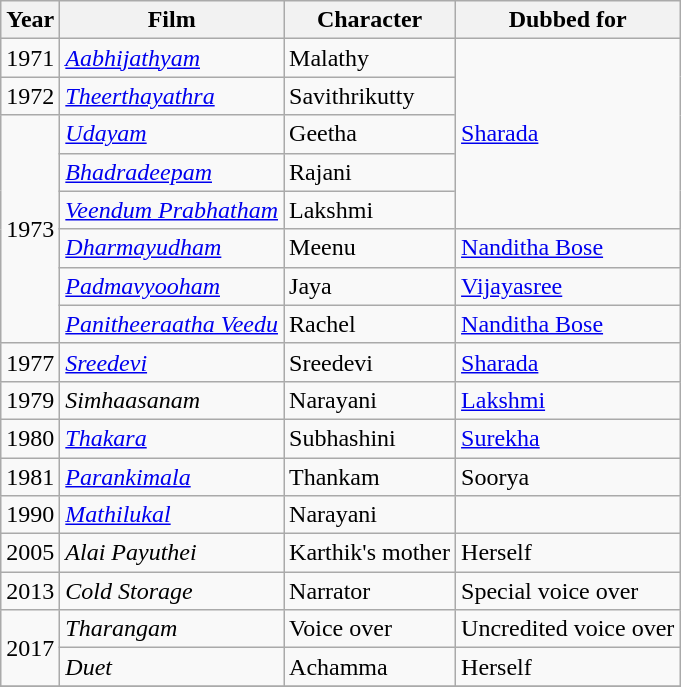<table class="wikitable">
<tr>
<th scope="col">Year</th>
<th scope="col">Film</th>
<th scope="col">Character</th>
<th scope="col">Dubbed for</th>
</tr>
<tr>
<td>1971</td>
<td><em><a href='#'>Aabhijathyam</a></em></td>
<td>Malathy</td>
<td rowspan="5"><a href='#'>Sharada</a></td>
</tr>
<tr>
<td>1972</td>
<td><em><a href='#'>Theerthayathra</a></em></td>
<td>Savithrikutty</td>
</tr>
<tr>
<td rowspan="6">1973</td>
<td><em><a href='#'>Udayam</a></em></td>
<td>Geetha</td>
</tr>
<tr>
<td><em><a href='#'>Bhadradeepam</a></em></td>
<td>Rajani</td>
</tr>
<tr>
<td><em><a href='#'>Veendum Prabhatham</a></em></td>
<td>Lakshmi</td>
</tr>
<tr>
<td><em><a href='#'>Dharmayudham</a></em></td>
<td>Meenu</td>
<td><a href='#'>Nanditha Bose</a></td>
</tr>
<tr>
<td><em><a href='#'>Padmavyooham</a></em></td>
<td>Jaya</td>
<td><a href='#'>Vijayasree</a></td>
</tr>
<tr>
<td><em><a href='#'>Panitheeraatha Veedu</a></em></td>
<td>Rachel</td>
<td><a href='#'>Nanditha Bose</a></td>
</tr>
<tr>
<td>1977</td>
<td><em><a href='#'>Sreedevi</a></em></td>
<td>Sreedevi</td>
<td><a href='#'>Sharada</a></td>
</tr>
<tr>
<td>1979</td>
<td><em>Simhaasanam</em></td>
<td>Narayani</td>
<td><a href='#'>Lakshmi</a></td>
</tr>
<tr>
<td>1980</td>
<td><em><a href='#'>Thakara</a></em></td>
<td>Subhashini</td>
<td><a href='#'>Surekha</a></td>
</tr>
<tr>
<td>1981</td>
<td><em><a href='#'>Parankimala</a></em></td>
<td>Thankam</td>
<td>Soorya</td>
</tr>
<tr>
<td>1990</td>
<td><em><a href='#'>Mathilukal</a></em></td>
<td>Narayani</td>
<td></td>
</tr>
<tr>
<td>2005</td>
<td><em>Alai Payuthei</em></td>
<td>Karthik's mother</td>
<td>Herself</td>
</tr>
<tr>
<td>2013</td>
<td><em>Cold Storage</em></td>
<td>Narrator</td>
<td>Special voice over</td>
</tr>
<tr>
<td rowspan="2">2017</td>
<td><em>Tharangam</em></td>
<td>Voice over</td>
<td>Uncredited voice over</td>
</tr>
<tr>
<td><em>Duet</em></td>
<td>Achamma</td>
<td>Herself</td>
</tr>
<tr>
</tr>
</table>
